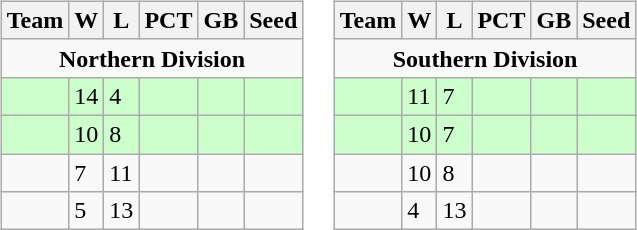<table>
<tr>
<td><br><table class="wikitable">
<tr>
<th>Team</th>
<th>W</th>
<th>L</th>
<th>PCT</th>
<th>GB</th>
<th>Seed</th>
</tr>
<tr>
<td colspan="7" align="center"><strong>Northern Division</strong></td>
</tr>
<tr bgcolor=#ccffcc>
<td></td>
<td>14</td>
<td>4</td>
<td></td>
<td></td>
<td></td>
</tr>
<tr bgcolor=#ccffcc>
<td></td>
<td>10</td>
<td>8</td>
<td></td>
<td></td>
<td></td>
</tr>
<tr>
<td></td>
<td>7</td>
<td>11</td>
<td></td>
<td></td>
<td></td>
</tr>
<tr>
<td></td>
<td>5</td>
<td>13</td>
<td></td>
<td></td>
<td></td>
</tr>
</table>
</td>
<td><br><table class="wikitable">
<tr>
<th>Team</th>
<th>W</th>
<th>L</th>
<th>PCT</th>
<th>GB</th>
<th>Seed</th>
</tr>
<tr>
<td colspan="7" align="center"><strong>Southern Division</strong></td>
</tr>
<tr bgcolor=#ccffcc>
<td></td>
<td>11</td>
<td>7</td>
<td></td>
<td></td>
<td></td>
</tr>
<tr bgcolor=#ccffcc>
<td></td>
<td>10</td>
<td>7</td>
<td></td>
<td></td>
<td></td>
</tr>
<tr>
<td></td>
<td>10</td>
<td>8</td>
<td></td>
<td></td>
<td></td>
</tr>
<tr>
<td></td>
<td>4</td>
<td>13</td>
<td></td>
<td></td>
<td></td>
</tr>
</table>
</td>
</tr>
</table>
